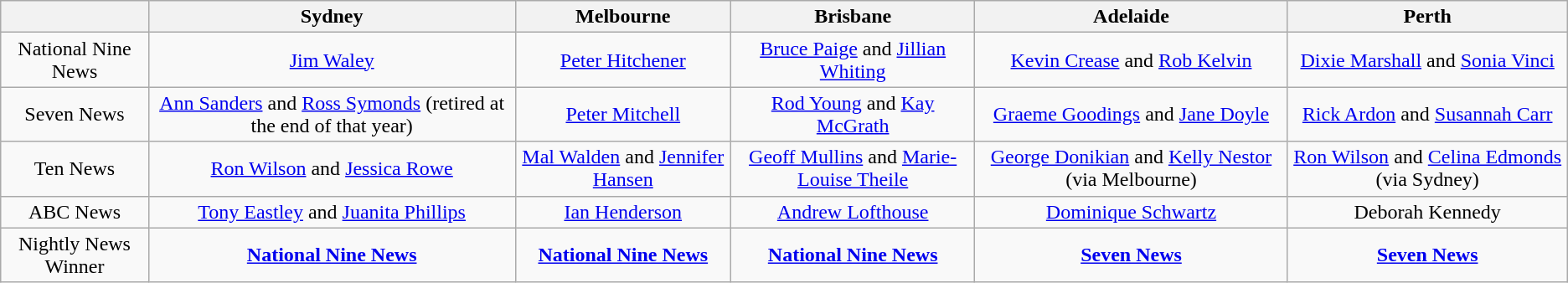<table class="wikitable">
<tr>
<th></th>
<th>Sydney</th>
<th>Melbourne</th>
<th>Brisbane</th>
<th>Adelaide</th>
<th>Perth</th>
</tr>
<tr style="text-align:center">
<td>National Nine News</td>
<td><a href='#'>Jim Waley</a></td>
<td><a href='#'>Peter Hitchener</a></td>
<td><a href='#'>Bruce Paige</a> and <a href='#'>Jillian Whiting</a></td>
<td><a href='#'>Kevin Crease</a> and <a href='#'>Rob Kelvin</a></td>
<td><a href='#'>Dixie Marshall</a> and <a href='#'>Sonia Vinci</a></td>
</tr>
<tr style="text-align:center">
<td>Seven News</td>
<td><a href='#'>Ann Sanders</a> and <a href='#'>Ross Symonds</a> (retired at the end of that year)</td>
<td><a href='#'>Peter Mitchell</a></td>
<td><a href='#'>Rod Young</a> and <a href='#'>Kay McGrath</a></td>
<td><a href='#'>Graeme Goodings</a> and <a href='#'>Jane Doyle</a></td>
<td><a href='#'>Rick Ardon</a> and <a href='#'>Susannah Carr</a></td>
</tr>
<tr style="text-align:center">
<td>Ten News</td>
<td><a href='#'>Ron Wilson</a> and <a href='#'>Jessica Rowe</a></td>
<td><a href='#'>Mal Walden</a> and <a href='#'>Jennifer Hansen</a></td>
<td><a href='#'>Geoff Mullins</a> and <a href='#'>Marie-Louise Theile</a></td>
<td><a href='#'>George Donikian</a> and <a href='#'>Kelly Nestor</a> (via Melbourne)</td>
<td><a href='#'>Ron Wilson</a> and <a href='#'>Celina Edmonds</a> (via Sydney)</td>
</tr>
<tr style="text-align:center">
<td>ABC News</td>
<td><a href='#'>Tony Eastley</a> and <a href='#'>Juanita Phillips</a></td>
<td><a href='#'>Ian Henderson</a></td>
<td><a href='#'>Andrew Lofthouse</a></td>
<td><a href='#'>Dominique Schwartz</a></td>
<td>Deborah Kennedy</td>
</tr>
<tr style="text-align:center">
<td>Nightly News Winner</td>
<td><strong><a href='#'>National Nine News</a></strong></td>
<td><strong><a href='#'>National Nine News</a></strong></td>
<td><strong><a href='#'>National Nine News</a></strong></td>
<td><strong><a href='#'>Seven News</a></strong></td>
<td><strong><a href='#'>Seven News</a></strong></td>
</tr>
</table>
